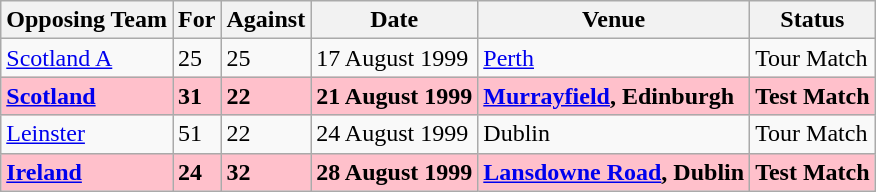<table class=wikitable>
<tr>
<th>Opposing Team</th>
<th>For</th>
<th>Against</th>
<th>Date</th>
<th>Venue</th>
<th>Status</th>
</tr>
<tr>
<td><a href='#'>Scotland A</a></td>
<td>25</td>
<td>25</td>
<td>17 August 1999</td>
<td><a href='#'>Perth</a></td>
<td>Tour Match</td>
</tr>
<tr bgcolor=pink>
<td><strong><a href='#'>Scotland</a></strong></td>
<td><strong>31</strong></td>
<td><strong>22</strong></td>
<td><strong>21 August 1999</strong></td>
<td><strong><a href='#'>Murrayfield</a>, Edinburgh</strong></td>
<td><strong>Test Match</strong></td>
</tr>
<tr>
<td><a href='#'>Leinster</a></td>
<td>51</td>
<td>22</td>
<td>24 August 1999</td>
<td>Dublin</td>
<td>Tour Match</td>
</tr>
<tr bgcolor=pink>
<td><strong><a href='#'>Ireland</a></strong></td>
<td><strong>24</strong></td>
<td><strong>32</strong></td>
<td><strong>28 August 1999</strong></td>
<td><strong><a href='#'>Lansdowne Road</a>, Dublin</strong></td>
<td><strong>Test Match</strong></td>
</tr>
</table>
